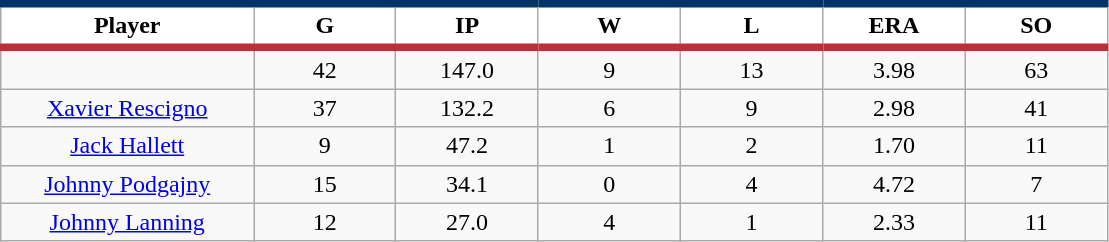<table class="wikitable sortable">
<tr>
<th style="background:#FFFFFF; border-top:#023465 5px solid; border-bottom:#ba313c 5px solid;" width="16%">Player</th>
<th style="background:#FFFFFF; border-top:#023465 5px solid; border-bottom:#ba313c 5px solid;" width="9%">G</th>
<th style="background:#FFFFFF; border-top:#023465 5px solid; border-bottom:#ba313c 5px solid;" width="9%">IP</th>
<th style="background:#FFFFFF; border-top:#023465 5px solid; border-bottom:#ba313c 5px solid;" width="9%">W</th>
<th style="background:#FFFFFF; border-top:#023465 5px solid; border-bottom:#ba313c 5px solid;" width="9%">L</th>
<th style="background:#FFFFFF; border-top:#023465 5px solid; border-bottom:#ba313c 5px solid;" width="9%">ERA</th>
<th style="background:#FFFFFF; border-top:#023465 5px solid; border-bottom:#ba313c 5px solid;" width="9%">SO</th>
</tr>
<tr align="center">
<td></td>
<td>42</td>
<td>147.0</td>
<td>9</td>
<td>13</td>
<td>3.98</td>
<td>63</td>
</tr>
<tr align="center">
<td><a href='#'>Xavier Rescigno</a></td>
<td>37</td>
<td>132.2</td>
<td>6</td>
<td>9</td>
<td>2.98</td>
<td>41</td>
</tr>
<tr align="center">
<td><a href='#'>Jack Hallett</a></td>
<td>9</td>
<td>47.2</td>
<td>1</td>
<td>2</td>
<td>1.70</td>
<td>11</td>
</tr>
<tr align="center">
<td><a href='#'>Johnny Podgajny</a></td>
<td>15</td>
<td>34.1</td>
<td>0</td>
<td>4</td>
<td>4.72</td>
<td>7</td>
</tr>
<tr align="center">
<td><a href='#'>Johnny Lanning</a></td>
<td>12</td>
<td>27.0</td>
<td>4</td>
<td>1</td>
<td>2.33</td>
<td>11</td>
</tr>
</table>
